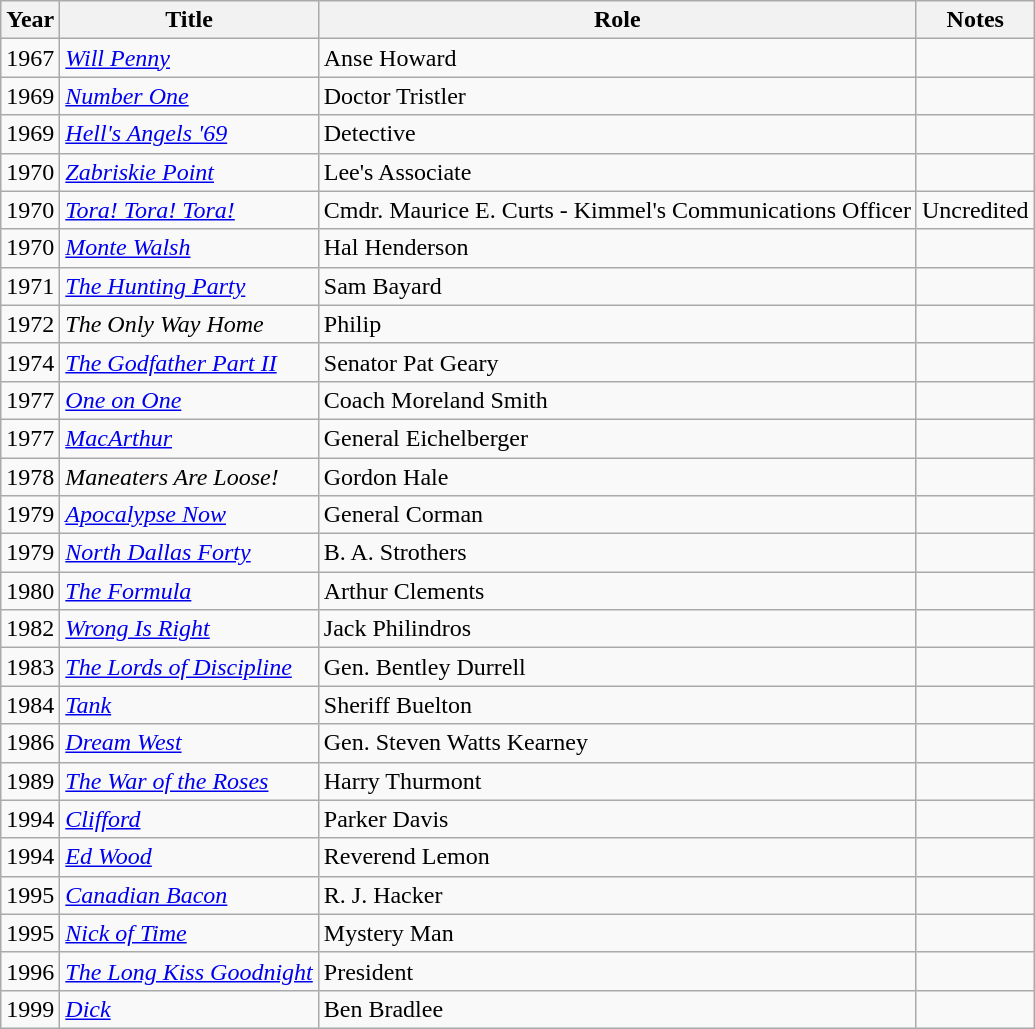<table class="wikitable">
<tr>
<th>Year</th>
<th>Title</th>
<th>Role</th>
<th>Notes</th>
</tr>
<tr>
<td>1967</td>
<td><em><a href='#'>Will Penny</a></em></td>
<td>Anse Howard</td>
<td></td>
</tr>
<tr>
<td>1969</td>
<td><em><a href='#'>Number One</a></em></td>
<td>Doctor Tristler</td>
<td></td>
</tr>
<tr>
<td>1969</td>
<td><em><a href='#'>Hell's Angels '69</a></em></td>
<td>Detective</td>
<td></td>
</tr>
<tr>
<td>1970</td>
<td><em><a href='#'>Zabriskie Point</a></em></td>
<td>Lee's Associate</td>
<td></td>
</tr>
<tr>
<td>1970</td>
<td><em><a href='#'>Tora! Tora! Tora!</a></em></td>
<td>Cmdr. Maurice E. Curts - Kimmel's Communications Officer</td>
<td>Uncredited</td>
</tr>
<tr>
<td>1970</td>
<td><em><a href='#'>Monte Walsh</a></em></td>
<td>Hal Henderson</td>
<td></td>
</tr>
<tr>
<td>1971</td>
<td><em><a href='#'>The Hunting Party</a></em></td>
<td>Sam Bayard</td>
<td></td>
</tr>
<tr>
<td>1972</td>
<td><em>The Only Way Home</em></td>
<td>Philip</td>
<td></td>
</tr>
<tr>
<td>1974</td>
<td><em><a href='#'>The Godfather Part II</a></em></td>
<td>Senator Pat Geary</td>
<td></td>
</tr>
<tr>
<td>1977</td>
<td><em><a href='#'>One on One</a></em></td>
<td>Coach Moreland Smith</td>
<td></td>
</tr>
<tr>
<td>1977</td>
<td><em><a href='#'>MacArthur</a></em></td>
<td>General Eichelberger</td>
<td></td>
</tr>
<tr>
<td>1978</td>
<td><em>Maneaters Are Loose!</em></td>
<td>Gordon Hale</td>
<td></td>
</tr>
<tr>
<td>1979</td>
<td><em><a href='#'>Apocalypse Now</a></em></td>
<td>General Corman</td>
<td></td>
</tr>
<tr>
<td>1979</td>
<td><em><a href='#'>North Dallas Forty</a></em></td>
<td>B. A. Strothers</td>
<td></td>
</tr>
<tr>
<td>1980</td>
<td><em><a href='#'>The Formula</a></em></td>
<td>Arthur Clements</td>
<td></td>
</tr>
<tr>
<td>1982</td>
<td><em><a href='#'>Wrong Is Right</a></em></td>
<td>Jack Philindros</td>
<td></td>
</tr>
<tr>
<td>1983</td>
<td><em><a href='#'>The Lords of Discipline</a></em></td>
<td>Gen. Bentley Durrell</td>
<td></td>
</tr>
<tr>
<td>1984</td>
<td><em><a href='#'>Tank</a></em></td>
<td>Sheriff Buelton</td>
<td></td>
</tr>
<tr>
<td>1986</td>
<td><em><a href='#'>Dream West</a></em></td>
<td>Gen. Steven Watts Kearney</td>
<td></td>
</tr>
<tr>
<td>1989</td>
<td><em><a href='#'>The War of the Roses</a></em></td>
<td>Harry Thurmont</td>
<td></td>
</tr>
<tr>
<td>1994</td>
<td><em><a href='#'>Clifford</a></em></td>
<td>Parker Davis</td>
<td></td>
</tr>
<tr>
<td>1994</td>
<td><em><a href='#'>Ed Wood</a></em></td>
<td>Reverend Lemon</td>
<td></td>
</tr>
<tr>
<td>1995</td>
<td><em><a href='#'>Canadian Bacon</a></em></td>
<td>R. J. Hacker</td>
<td></td>
</tr>
<tr>
<td>1995</td>
<td><em><a href='#'>Nick of Time</a></em></td>
<td>Mystery Man</td>
<td></td>
</tr>
<tr>
<td>1996</td>
<td><em><a href='#'>The Long Kiss Goodnight</a></em></td>
<td>President</td>
<td></td>
</tr>
<tr>
<td>1999</td>
<td><em><a href='#'>Dick</a></em></td>
<td>Ben Bradlee</td>
<td></td>
</tr>
</table>
